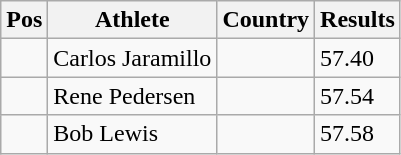<table class="wikitable">
<tr>
<th>Pos</th>
<th>Athlete</th>
<th>Country</th>
<th>Results</th>
</tr>
<tr>
<td align="center"></td>
<td>Carlos Jaramillo</td>
<td></td>
<td>57.40</td>
</tr>
<tr>
<td align="center"></td>
<td>Rene Pedersen</td>
<td></td>
<td>57.54</td>
</tr>
<tr>
<td align="center"></td>
<td>Bob Lewis</td>
<td></td>
<td>57.58</td>
</tr>
</table>
